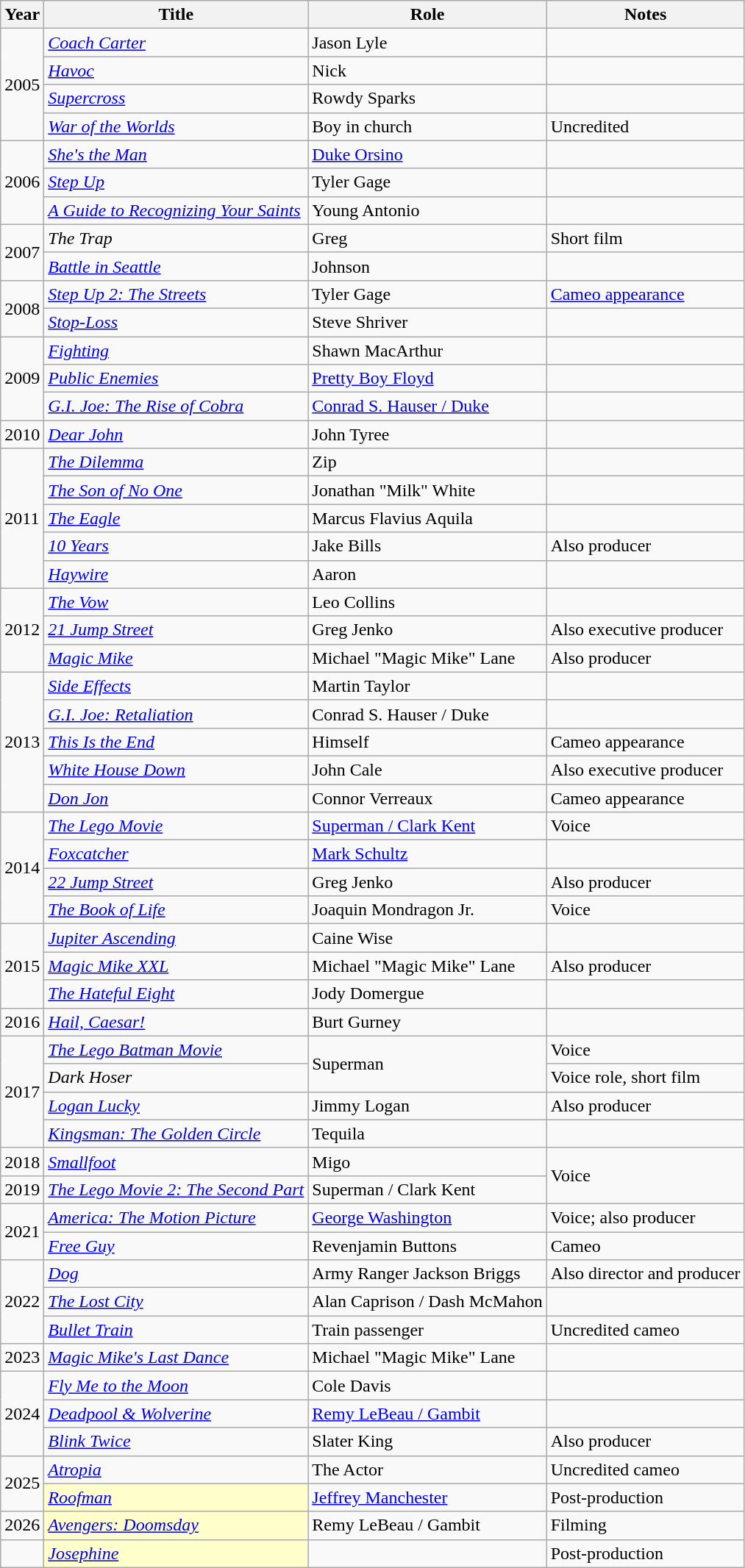<table class="wikitable sortable">
<tr>
<th>Year</th>
<th>Title</th>
<th>Role</th>
<th class="unsortable">Notes</th>
</tr>
<tr>
<td rowspan=4>2005</td>
<td><em><a href='#'>Coach Carter</a></em></td>
<td>Jason Lyle</td>
<td></td>
</tr>
<tr>
<td><em><a href='#'>Havoc</a></em></td>
<td>Nick</td>
<td></td>
</tr>
<tr>
<td><em><a href='#'>Supercross</a></em></td>
<td>Rowdy Sparks</td>
<td></td>
</tr>
<tr>
<td><em><a href='#'>War of the Worlds</a></em></td>
<td>Boy in church</td>
<td>Uncredited</td>
</tr>
<tr>
<td rowspan=3>2006</td>
<td><em><a href='#'>She's the Man</a></em></td>
<td><a href='#'>Duke Orsino</a></td>
<td></td>
</tr>
<tr>
<td><em><a href='#'>Step Up</a></em></td>
<td>Tyler Gage</td>
<td></td>
</tr>
<tr>
<td><em><a href='#'>A Guide to Recognizing Your Saints</a></em></td>
<td>Young Antonio</td>
<td></td>
</tr>
<tr>
<td rowspan=2>2007</td>
<td><em>The Trap</em></td>
<td>Greg</td>
<td>Short film</td>
</tr>
<tr>
<td><em><a href='#'>Battle in Seattle</a></em></td>
<td>Johnson</td>
<td></td>
</tr>
<tr>
<td rowspan=2>2008</td>
<td><em><a href='#'>Step Up 2: The Streets</a></em></td>
<td>Tyler Gage</td>
<td><a href='#'>Cameo appearance</a></td>
</tr>
<tr>
<td><em><a href='#'>Stop-Loss</a></em></td>
<td>Steve Shriver</td>
<td></td>
</tr>
<tr>
<td rowspan=3>2009</td>
<td><em><a href='#'>Fighting</a></em></td>
<td>Shawn MacArthur</td>
<td></td>
</tr>
<tr>
<td><em><a href='#'>Public Enemies</a></em></td>
<td><a href='#'>Pretty Boy Floyd</a></td>
<td></td>
</tr>
<tr>
<td><em><a href='#'>G.I. Joe: The Rise of Cobra</a></em></td>
<td><a href='#'>Conrad S. Hauser / Duke</a></td>
<td></td>
</tr>
<tr>
<td>2010</td>
<td><em><a href='#'>Dear John</a></em></td>
<td>John Tyree</td>
<td></td>
</tr>
<tr>
<td rowspan=5>2011</td>
<td><em><a href='#'>The Dilemma</a></em></td>
<td>Zip</td>
<td></td>
</tr>
<tr>
<td><em><a href='#'>The Son of No One</a></em></td>
<td>Jonathan "Milk" White</td>
<td></td>
</tr>
<tr>
<td><em><a href='#'>The Eagle</a></em></td>
<td>Marcus Flavius Aquila</td>
<td></td>
</tr>
<tr>
<td><em><a href='#'>10 Years</a></em></td>
<td>Jake Bills</td>
<td>Also producer</td>
</tr>
<tr>
<td><em><a href='#'>Haywire</a></em></td>
<td>Aaron</td>
<td></td>
</tr>
<tr>
<td rowspan=3>2012</td>
<td><em><a href='#'>The Vow</a></em></td>
<td>Leo Collins</td>
<td></td>
</tr>
<tr>
<td><em><a href='#'>21 Jump Street</a></em></td>
<td>Greg Jenko</td>
<td>Also executive producer</td>
</tr>
<tr>
<td><em><a href='#'>Magic Mike</a></em></td>
<td>Michael "Magic Mike" Lane</td>
<td>Also producer</td>
</tr>
<tr>
<td rowspan=5>2013</td>
<td><em><a href='#'>Side Effects</a></em></td>
<td>Martin Taylor</td>
<td></td>
</tr>
<tr>
<td><em><a href='#'>G.I. Joe: Retaliation</a></em></td>
<td>Conrad S. Hauser / Duke</td>
<td></td>
</tr>
<tr>
<td><em><a href='#'>This Is the End</a></em></td>
<td>Himself</td>
<td>Cameo appearance</td>
</tr>
<tr>
<td><em><a href='#'>White House Down</a></em></td>
<td>John Cale</td>
<td>Also executive producer</td>
</tr>
<tr>
<td><em><a href='#'>Don Jon</a></em></td>
<td>Connor Verreaux</td>
<td>Cameo appearance</td>
</tr>
<tr>
<td rowspan=4>2014</td>
<td><em><a href='#'>The Lego Movie</a></em></td>
<td><a href='#'>Superman / Clark Kent</a></td>
<td>Voice</td>
</tr>
<tr>
<td><em><a href='#'>Foxcatcher</a></em></td>
<td><a href='#'>Mark Schultz</a></td>
<td></td>
</tr>
<tr>
<td><em><a href='#'>22 Jump Street</a></em></td>
<td>Greg Jenko</td>
<td>Also producer</td>
</tr>
<tr>
<td><em><a href='#'>The Book of Life</a></em></td>
<td>Joaquin Mondragon Jr.</td>
<td>Voice</td>
</tr>
<tr>
<td rowspan=3>2015</td>
<td><em><a href='#'>Jupiter Ascending</a></em></td>
<td>Caine Wise</td>
<td></td>
</tr>
<tr>
<td><em><a href='#'>Magic Mike XXL</a></em></td>
<td>Michael "Magic Mike" Lane</td>
<td>Also producer</td>
</tr>
<tr>
<td><em><a href='#'>The Hateful Eight</a></em></td>
<td>Jody Domergue</td>
<td></td>
</tr>
<tr>
<td>2016</td>
<td><em><a href='#'>Hail, Caesar!</a></em></td>
<td>Burt Gurney</td>
<td></td>
</tr>
<tr>
<td rowspan=4>2017</td>
<td><em><a href='#'>The Lego Batman Movie</a></em></td>
<td rowspan=2>Superman</td>
<td>Voice</td>
</tr>
<tr>
<td><em>Dark Hoser</em></td>
<td>Voice role, short film</td>
</tr>
<tr>
<td><em><a href='#'>Logan Lucky</a></em></td>
<td>Jimmy Logan</td>
<td>Also producer</td>
</tr>
<tr>
<td><em><a href='#'>Kingsman: The Golden Circle</a></em></td>
<td>Tequila</td>
<td></td>
</tr>
<tr>
<td>2018</td>
<td><em><a href='#'>Smallfoot</a></em></td>
<td>Migo</td>
<td rowspan=2>Voice</td>
</tr>
<tr>
<td>2019</td>
<td><em><a href='#'>The Lego Movie 2: The Second Part</a></em></td>
<td>Superman / Clark Kent</td>
</tr>
<tr>
<td rowspan=2>2021</td>
<td><em><a href='#'>America: The Motion Picture</a></em></td>
<td><a href='#'>George Washington</a></td>
<td>Voice; also producer</td>
</tr>
<tr>
<td><em><a href='#'>Free Guy</a></em></td>
<td>Revenjamin Buttons</td>
<td>Cameo</td>
</tr>
<tr>
<td rowspan=3>2022</td>
<td><em><a href='#'>Dog</a></em></td>
<td>Army Ranger Jackson Briggs</td>
<td>Also director and producer</td>
</tr>
<tr>
<td><em><a href='#'>The Lost City</a></em></td>
<td>Alan Caprison / Dash McMahon</td>
<td></td>
</tr>
<tr>
<td><em><a href='#'>Bullet Train</a></em></td>
<td>Train passenger</td>
<td>Uncredited cameo</td>
</tr>
<tr>
<td>2023</td>
<td><em><a href='#'>Magic Mike's Last Dance</a></em></td>
<td>Michael "Magic Mike" Lane</td>
<td></td>
</tr>
<tr>
<td rowspan="3">2024</td>
<td><em><a href='#'>Fly Me to the Moon</a></em></td>
<td>Cole Davis</td>
<td></td>
</tr>
<tr>
<td><em><a href='#'>Deadpool & Wolverine</a></em></td>
<td><a href='#'>Remy LeBeau / Gambit</a></td>
<td></td>
</tr>
<tr>
<td><em><a href='#'>Blink Twice</a></em></td>
<td>Slater King</td>
<td>Also producer</td>
</tr>
<tr>
<td rowspan="2">2025</td>
<td><em><a href='#'>Atropia</a></em></td>
<td>The Actor</td>
<td>Uncredited cameo</td>
</tr>
<tr>
<td style="background:#FFFFCC;"><em><a href='#'>Roofman</a></em> </td>
<td><a href='#'>Jeffrey Manchester</a></td>
<td>Post-production</td>
</tr>
<tr>
<td>2026</td>
<td style="background:#FFFFCC;"><em><a href='#'>Avengers: Doomsday</a></em> </td>
<td>Remy LeBeau / Gambit</td>
<td>Filming</td>
</tr>
<tr>
<td></td>
<td style="background:#FFFFCC;"><em><a href='#'>Josephine</a></em> </td>
<td></td>
<td>Post-production</td>
</tr>
</table>
